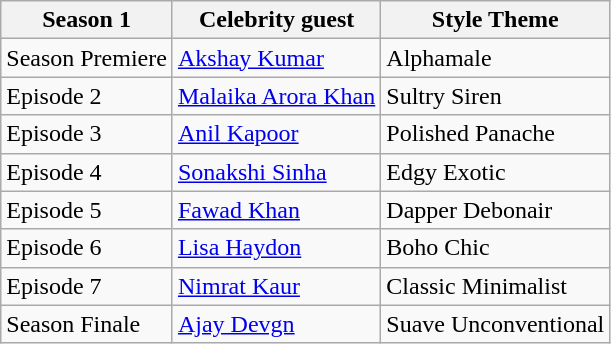<table class="wikitable">
<tr>
<th>Season 1</th>
<th>Celebrity guest</th>
<th>Style Theme</th>
</tr>
<tr>
<td>Season Premiere</td>
<td><a href='#'>Akshay Kumar</a></td>
<td>Alphamale</td>
</tr>
<tr>
<td>Episode 2</td>
<td><a href='#'>Malaika Arora Khan</a></td>
<td>Sultry Siren</td>
</tr>
<tr>
<td>Episode 3</td>
<td><a href='#'>Anil Kapoor</a></td>
<td>Polished Panache</td>
</tr>
<tr>
<td>Episode 4</td>
<td><a href='#'>Sonakshi Sinha</a></td>
<td>Edgy Exotic</td>
</tr>
<tr>
<td>Episode 5</td>
<td><a href='#'>Fawad Khan</a></td>
<td>Dapper Debonair</td>
</tr>
<tr>
<td>Episode 6</td>
<td><a href='#'>Lisa Haydon</a></td>
<td>Boho Chic</td>
</tr>
<tr>
<td>Episode 7</td>
<td><a href='#'>Nimrat Kaur</a></td>
<td>Classic Minimalist</td>
</tr>
<tr>
<td>Season Finale</td>
<td><a href='#'>Ajay Devgn</a></td>
<td>Suave Unconventional</td>
</tr>
</table>
